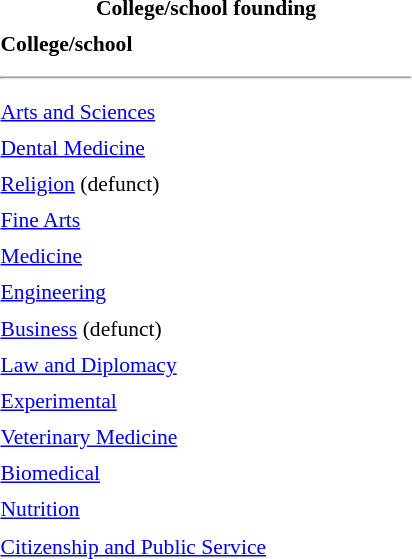<table class="toccolours" style="float:right; margin-left:1em; font-size:90%; line-height:1.4em; width:280px;">
<tr>
<th colspan="2" style="text-align: center;"><strong>College/school founding</strong></th>
</tr>
<tr>
<td><strong>College/school</strong></td>
<td></td>
</tr>
<tr>
<td colspan="2"><hr></td>
</tr>
<tr>
<td><a href='#'>Arts and Sciences</a></td>
<td></td>
</tr>
<tr>
<td><a href='#'>Dental Medicine</a></td>
<td></td>
</tr>
<tr>
<td><a href='#'>Religion</a> (defunct)</td>
<td></td>
</tr>
<tr>
<td><a href='#'>Fine Arts</a></td>
<td></td>
</tr>
<tr>
<td><a href='#'>Medicine</a></td>
<td></td>
</tr>
<tr>
<td><a href='#'>Engineering</a></td>
<td></td>
</tr>
<tr>
<td><a href='#'>Business</a> (defunct)</td>
<td></td>
</tr>
<tr>
<td><a href='#'>Law and Diplomacy</a></td>
<td></td>
</tr>
<tr>
<td><a href='#'>Experimental</a></td>
<td></td>
</tr>
<tr>
<td><a href='#'>Veterinary Medicine</a></td>
<td></td>
</tr>
<tr>
<td><a href='#'>Biomedical</a></td>
<td></td>
</tr>
<tr>
<td><a href='#'>Nutrition</a></td>
<td></td>
</tr>
<tr>
<td><a href='#'>Citizenship and Public Service</a></td>
<td></td>
</tr>
</table>
